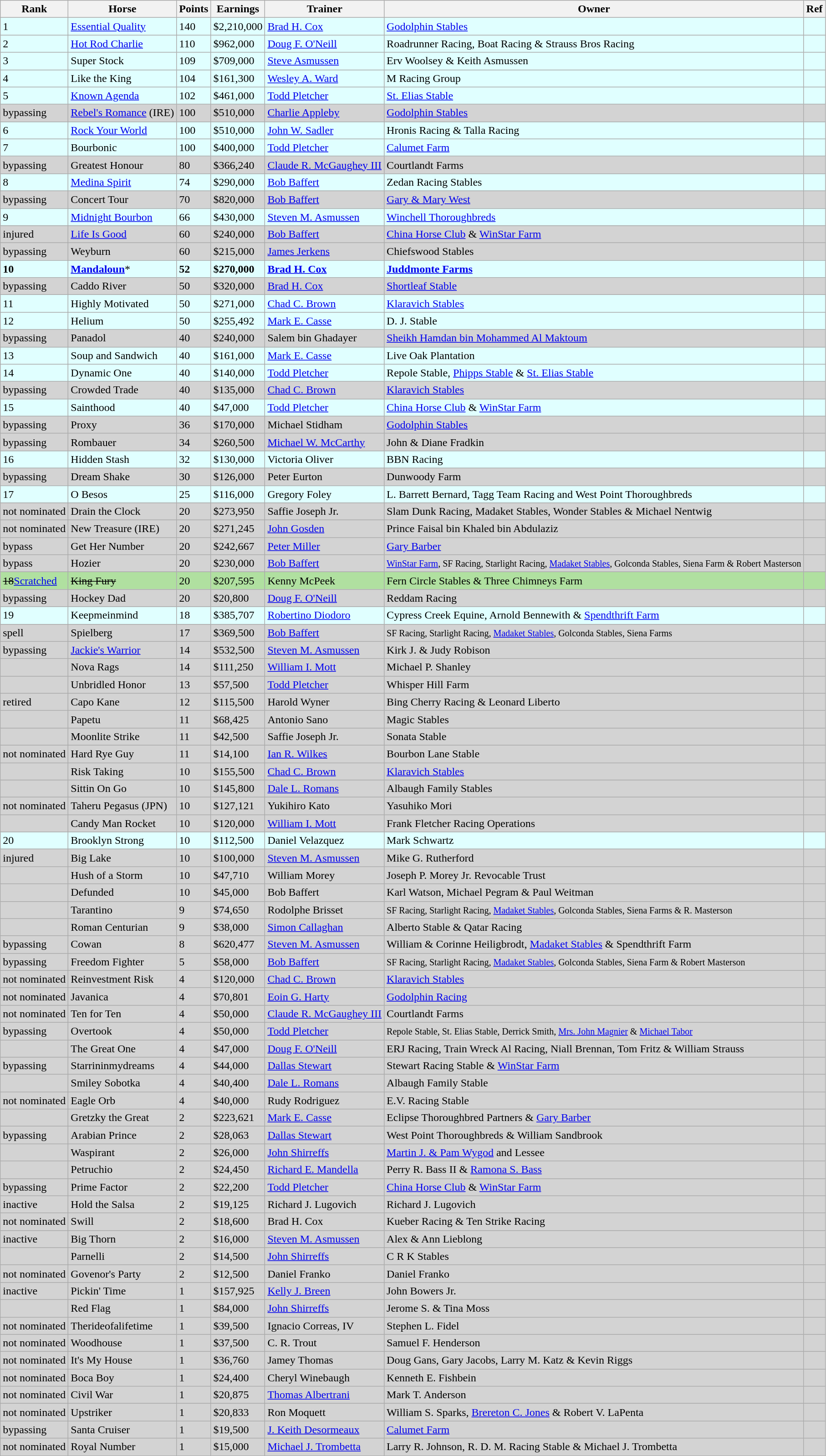<table class="wikitable">
<tr>
<th>Rank</th>
<th>Horse</th>
<th>Points</th>
<th>Earnings</th>
<th>Trainer</th>
<th>Owner</th>
<th>Ref</th>
</tr>
<tr bgcolor=LightCyan>
<td>1</td>
<td><a href='#'>Essential Quality</a></td>
<td>140</td>
<td>$2,210,000</td>
<td><a href='#'>Brad H. Cox</a></td>
<td><a href='#'>Godolphin Stables</a></td>
<td></td>
</tr>
<tr bgcolor=LightCyan>
<td>2</td>
<td><a href='#'>Hot Rod Charlie</a></td>
<td>110</td>
<td>$962,000</td>
<td><a href='#'>Doug F. O'Neill</a></td>
<td>Roadrunner Racing, Boat Racing & Strauss Bros Racing</td>
<td></td>
</tr>
<tr bgcolor=LightCyan>
<td>3</td>
<td>Super Stock</td>
<td>109</td>
<td>$709,000</td>
<td><a href='#'>Steve Asmussen</a></td>
<td>Erv Woolsey & Keith Asmussen</td>
<td></td>
</tr>
<tr bgcolor=LightCyan>
<td>4</td>
<td>Like the King</td>
<td>104</td>
<td>$161,300</td>
<td><a href='#'>Wesley A. Ward</a></td>
<td>M Racing Group</td>
<td></td>
</tr>
<tr bgcolor=LightCyan>
<td>5</td>
<td><a href='#'>Known Agenda</a></td>
<td>102</td>
<td>$461,000</td>
<td><a href='#'>Todd Pletcher</a></td>
<td><a href='#'>St. Elias Stable</a></td>
<td></td>
</tr>
<tr bgcolor=lightgrey>
<td>bypassing</td>
<td><a href='#'>Rebel's Romance</a> (IRE)</td>
<td>100</td>
<td>$510,000</td>
<td><a href='#'>Charlie Appleby</a></td>
<td><a href='#'>Godolphin Stables</a></td>
<td></td>
</tr>
<tr bgcolor=LightCyan>
<td>6</td>
<td><a href='#'>Rock Your World</a></td>
<td>100</td>
<td>$510,000</td>
<td><a href='#'>John W. Sadler</a></td>
<td>Hronis Racing & Talla Racing</td>
<td></td>
</tr>
<tr bgcolor=LightCyan>
<td>7</td>
<td>Bourbonic</td>
<td>100</td>
<td>$400,000</td>
<td><a href='#'>Todd Pletcher</a></td>
<td><a href='#'>Calumet Farm</a></td>
<td></td>
</tr>
<tr bgcolor=lightgrey>
<td>bypassing</td>
<td>Greatest Honour</td>
<td>80</td>
<td>$366,240</td>
<td><a href='#'>Claude R. McGaughey III</a></td>
<td>Courtlandt Farms</td>
<td></td>
</tr>
<tr bgcolor=LightCyan>
<td>8</td>
<td><a href='#'>Medina Spirit</a></td>
<td>74</td>
<td>$290,000</td>
<td><a href='#'>Bob Baffert</a></td>
<td>Zedan Racing Stables</td>
<td></td>
</tr>
<tr bgcolor=lightgray>
<td>bypassing</td>
<td>Concert Tour</td>
<td>70</td>
<td>$820,000</td>
<td><a href='#'>Bob Baffert</a></td>
<td><a href='#'>Gary & Mary West</a></td>
<td></td>
</tr>
<tr bgcolor=LightCyan>
<td>9</td>
<td><a href='#'>Midnight Bourbon</a></td>
<td>66</td>
<td>$430,000</td>
<td><a href='#'>Steven M. Asmussen</a></td>
<td><a href='#'>Winchell Thoroughbreds</a></td>
<td></td>
</tr>
<tr bgcolor=lightgrey>
<td>injured</td>
<td><a href='#'>Life Is Good</a></td>
<td>60</td>
<td>$240,000</td>
<td><a href='#'>Bob Baffert</a></td>
<td><a href='#'>China Horse Club</a> & <a href='#'>WinStar Farm</a></td>
<td></td>
</tr>
<tr bgcolor=lightgray>
<td>bypassing</td>
<td>Weyburn</td>
<td>60</td>
<td>$215,000</td>
<td><a href='#'>James Jerkens</a></td>
<td>Chiefswood Stables</td>
<td></td>
</tr>
<tr bgcolor=LightCyan>
<td><strong>10</strong></td>
<td><a href='#'><strong>Mandaloun</strong></a>*</td>
<td><strong>52</strong></td>
<td><strong>$270,000</strong></td>
<td><strong><a href='#'>Brad H. Cox</a></strong></td>
<td><strong><a href='#'>Juddmonte Farms</a></strong></td>
<td></td>
</tr>
<tr bgcolor=lightgray>
<td>bypassing</td>
<td>Caddo River</td>
<td>50</td>
<td>$320,000</td>
<td><a href='#'>Brad H. Cox</a></td>
<td><a href='#'>Shortleaf Stable</a></td>
<td></td>
</tr>
<tr bgcolor=LightCyan>
<td>11</td>
<td>Highly Motivated</td>
<td>50</td>
<td>$271,000</td>
<td><a href='#'>Chad C. Brown</a></td>
<td><a href='#'>Klaravich Stables</a></td>
<td></td>
</tr>
<tr bgcolor=LightCyan>
<td>12</td>
<td>Helium</td>
<td>50</td>
<td>$255,492</td>
<td><a href='#'>Mark E. Casse</a></td>
<td>D. J. Stable</td>
<td></td>
</tr>
<tr bgcolor=lightgray>
<td>bypassing</td>
<td>Panadol</td>
<td>40</td>
<td>$240,000</td>
<td>Salem bin Ghadayer</td>
<td><a href='#'>Sheikh Hamdan bin Mohammed Al Maktoum</a></td>
<td></td>
</tr>
<tr bgcolor=LightCyan>
<td>13</td>
<td>Soup and Sandwich</td>
<td>40</td>
<td>$161,000</td>
<td><a href='#'>Mark E. Casse</a></td>
<td>Live Oak Plantation</td>
<td></td>
</tr>
<tr bgcolor=LightCyan>
<td>14</td>
<td>Dynamic One</td>
<td>40</td>
<td>$140,000</td>
<td><a href='#'>Todd Pletcher</a></td>
<td>Repole Stable, <a href='#'>Phipps Stable</a> & <a href='#'>St. Elias Stable</a></td>
<td></td>
</tr>
<tr bgcolor=lightgray>
<td>bypassing</td>
<td>Crowded Trade</td>
<td>40</td>
<td>$135,000</td>
<td><a href='#'>Chad C. Brown</a></td>
<td><a href='#'>Klaravich Stables</a></td>
<td></td>
</tr>
<tr bgcolor=LightCyan>
<td>15</td>
<td>Sainthood</td>
<td>40</td>
<td>$47,000</td>
<td><a href='#'>Todd Pletcher</a></td>
<td><a href='#'>China Horse Club</a> & <a href='#'>WinStar Farm</a></td>
<td></td>
</tr>
<tr bgcolor=lightgray>
<td>bypassing</td>
<td>Proxy</td>
<td>36</td>
<td>$170,000</td>
<td>Michael Stidham</td>
<td><a href='#'>Godolphin Stables</a></td>
<td></td>
</tr>
<tr bgcolor=lightgray>
<td>bypassing</td>
<td>Rombauer</td>
<td>34</td>
<td>$260,500</td>
<td><a href='#'>Michael W. McCarthy</a></td>
<td>John & Diane Fradkin</td>
<td></td>
</tr>
<tr bgcolor=LightCyan>
<td>16</td>
<td>Hidden Stash</td>
<td>32</td>
<td>$130,000</td>
<td>Victoria Oliver</td>
<td>BBN Racing</td>
<td></td>
</tr>
<tr bgcolor=lightgray>
<td>bypassing</td>
<td>Dream Shake</td>
<td>30</td>
<td>$126,000</td>
<td>Peter Eurton</td>
<td>Dunwoody Farm</td>
<td></td>
</tr>
<tr bgcolor=LightCyan>
<td>17</td>
<td>O Besos</td>
<td>25</td>
<td>$116,000</td>
<td>Gregory Foley</td>
<td>L. Barrett Bernard, Tagg Team Racing and West Point Thoroughbreds</td>
<td></td>
</tr>
<tr bgcolor=lightgrey>
<td>not nominated</td>
<td>Drain the Clock</td>
<td>20</td>
<td>$273,950</td>
<td>Saffie Joseph Jr.</td>
<td>Slam Dunk Racing, Madaket Stables, Wonder Stables & Michael Nentwig</td>
<td></td>
</tr>
<tr bgcolor=lightgrey>
<td>not nominated</td>
<td>New Treasure (IRE)</td>
<td>20</td>
<td>$271,245</td>
<td><a href='#'>John Gosden</a></td>
<td>Prince Faisal bin Khaled bin Abdulaziz</td>
<td></td>
</tr>
<tr bgcolor="lightgray">
<td>bypass</td>
<td>Get Her Number</td>
<td>20</td>
<td>$242,667</td>
<td><a href='#'>Peter Miller</a></td>
<td><a href='#'>Gary Barber</a></td>
<td></td>
</tr>
<tr bgcolor="lightgray">
<td>bypass</td>
<td>Hozier</td>
<td>20</td>
<td>$230,000</td>
<td><a href='#'>Bob Baffert</a></td>
<td><small><a href='#'>WinStar Farm</a>, SF Racing, Starlight Racing, <a href='#'>Madaket Stables</a>, Golconda Stables, Siena Farm & Robert Masterson</small></td>
<td></td>
</tr>
<tr bgcolor=bluegray>
<td><s>18</s><a href='#'>Scratched</a></td>
<td><s>King Fury</s></td>
<td>20</td>
<td>$207,595</td>
<td>Kenny McPeek</td>
<td>Fern Circle Stables & Three Chimneys Farm</td>
<td></td>
</tr>
<tr bgcolor=lightgrey>
<td>bypassing</td>
<td>Hockey Dad</td>
<td>20</td>
<td>$20,800</td>
<td><a href='#'>Doug F. O'Neill</a></td>
<td>Reddam Racing</td>
<td></td>
</tr>
<tr bgcolor=LightCyan>
<td>19</td>
<td>Keepmeinmind</td>
<td>18</td>
<td>$385,707</td>
<td><a href='#'>Robertino Diodoro</a></td>
<td>Cypress Creek Equine, Arnold Bennewith & <a href='#'>Spendthrift Farm</a></td>
<td></td>
</tr>
<tr bgcolor="lightgray">
<td>spell</td>
<td>Spielberg</td>
<td>17</td>
<td>$369,500</td>
<td><a href='#'>Bob Baffert</a></td>
<td><small>SF Racing, Starlight Racing, <a href='#'>Madaket Stables</a>, Golconda Stables, Siena Farms</small></td>
<td></td>
</tr>
<tr bgcolor=lightgrey>
<td>bypassing</td>
<td><a href='#'>Jackie's Warrior</a></td>
<td>14</td>
<td>$532,500</td>
<td><a href='#'>Steven M. Asmussen</a></td>
<td>Kirk J. & Judy Robison</td>
<td></td>
</tr>
<tr bgcolor="lightgray">
<td></td>
<td>Nova Rags</td>
<td>14</td>
<td>$111,250</td>
<td><a href='#'>William I. Mott</a></td>
<td>Michael P. Shanley</td>
<td></td>
</tr>
<tr bgcolor="lightgray">
<td></td>
<td>Unbridled Honor</td>
<td>13</td>
<td>$57,500</td>
<td><a href='#'>Todd Pletcher</a></td>
<td>Whisper Hill Farm</td>
<td></td>
</tr>
<tr bgcolor=lightgray>
<td>retired</td>
<td>Capo Kane</td>
<td>12</td>
<td>$115,500</td>
<td>Harold Wyner</td>
<td>Bing Cherry Racing & Leonard Liberto</td>
<td></td>
</tr>
<tr bgcolor="lightgray">
<td></td>
<td>Papetu</td>
<td>11</td>
<td>$68,425</td>
<td>Antonio Sano</td>
<td>Magic Stables</td>
<td></td>
</tr>
<tr bgcolor="lightgray">
<td></td>
<td>Moonlite Strike</td>
<td>11</td>
<td>$42,500</td>
<td>Saffie Joseph Jr.</td>
<td>Sonata Stable</td>
<td></td>
</tr>
<tr bgcolor=lightgrey>
<td>not nominated</td>
<td>Hard Rye Guy</td>
<td>11</td>
<td>$14,100</td>
<td><a href='#'>Ian R. Wilkes</a></td>
<td>Bourbon Lane Stable</td>
<td></td>
</tr>
<tr bgcolor="lightgray">
<td></td>
<td>Risk Taking</td>
<td>10</td>
<td>$155,500</td>
<td><a href='#'>Chad C. Brown</a></td>
<td><a href='#'>Klaravich Stables</a></td>
<td></td>
</tr>
<tr bgcolor="lightgray">
<td></td>
<td>Sittin On Go</td>
<td>10</td>
<td>$145,800</td>
<td><a href='#'>Dale L. Romans</a></td>
<td>Albaugh Family Stables</td>
<td></td>
</tr>
<tr bgcolor=lightgrey>
<td>not nominated</td>
<td>Taheru Pegasus (JPN)</td>
<td>10</td>
<td>$127,121</td>
<td>Yukihiro Kato</td>
<td>Yasuhiko Mori</td>
<td></td>
</tr>
<tr bgcolor="lightgray">
<td></td>
<td>Candy Man Rocket</td>
<td>10</td>
<td>$120,000</td>
<td><a href='#'>William I. Mott</a></td>
<td>Frank Fletcher Racing Operations</td>
<td></td>
</tr>
<tr bgcolor=LightCyan>
<td>20</td>
<td>Brooklyn Strong</td>
<td>10</td>
<td>$112,500</td>
<td>Daniel Velazquez</td>
<td>Mark Schwartz</td>
<td></td>
</tr>
<tr bgcolor=lightgrey>
<td>injured</td>
<td>Big Lake</td>
<td>10</td>
<td>$100,000</td>
<td><a href='#'>Steven M. Asmussen</a></td>
<td>Mike G. Rutherford</td>
<td></td>
</tr>
<tr bgcolor="lightgray">
<td></td>
<td>Hush of a Storm</td>
<td>10</td>
<td>$47,710</td>
<td>William Morey</td>
<td>Joseph P. Morey Jr. Revocable Trust</td>
<td></td>
</tr>
<tr bgcolor="lightgray">
<td></td>
<td>Defunded</td>
<td>10</td>
<td>$45,000</td>
<td>Bob Baffert</td>
<td>Karl Watson, Michael Pegram & Paul Weitman</td>
<td></td>
</tr>
<tr bgcolor="lightgray">
<td></td>
<td>Tarantino</td>
<td>9</td>
<td>$74,650</td>
<td>Rodolphe Brisset</td>
<td><small>SF Racing, Starlight Racing, <a href='#'>Madaket Stables</a>, Golconda Stables, Siena Farms & R. Masterson</small></td>
<td></td>
</tr>
<tr bgcolor="lightgray">
<td></td>
<td>Roman Centurian</td>
<td>9</td>
<td>$38,000</td>
<td><a href='#'>Simon Callaghan</a></td>
<td>Alberto Stable & Qatar Racing</td>
<td></td>
</tr>
<tr bgcolor=lightgrey>
<td>bypassing</td>
<td>Cowan</td>
<td>8</td>
<td>$620,477</td>
<td><a href='#'>Steven M. Asmussen</a></td>
<td>William & Corinne Heiligbrodt, <a href='#'>Madaket Stables</a> & Spendthrift Farm</td>
<td></td>
</tr>
<tr bgcolor=lightgrey>
<td>bypassing</td>
<td>Freedom Fighter</td>
<td>5</td>
<td>$58,000</td>
<td><a href='#'>Bob Baffert</a></td>
<td><small>SF Racing, Starlight Racing, <a href='#'>Madaket Stables</a>, Golconda Stables, Siena Farm & Robert Masterson</small></td>
<td></td>
</tr>
<tr bgcolor=lightgrey>
<td>not nominated</td>
<td>Reinvestment Risk</td>
<td>4</td>
<td>$120,000</td>
<td><a href='#'>Chad C. Brown</a></td>
<td><a href='#'>Klaravich Stables</a></td>
<td></td>
</tr>
<tr bgcolor=lightgrey>
<td>not nominated</td>
<td>Javanica</td>
<td>4</td>
<td>$70,801</td>
<td><a href='#'>Eoin G. Harty</a></td>
<td><a href='#'>Godolphin Racing</a></td>
<td></td>
</tr>
<tr bgcolor=lightgrey>
<td>not nominated</td>
<td>Ten for Ten</td>
<td>4</td>
<td>$50,000</td>
<td><a href='#'>Claude R. McGaughey III</a></td>
<td>Courtlandt Farms</td>
<td></td>
</tr>
<tr bgcolor=lightgrey>
<td>bypassing</td>
<td>Overtook</td>
<td>4</td>
<td>$50,000</td>
<td><a href='#'>Todd Pletcher</a></td>
<td><small>Repole Stable, St. Elias Stable, Derrick Smith, <a href='#'>Mrs. John Magnier</a> & <a href='#'>Michael Tabor</a></small></td>
<td></td>
</tr>
<tr bgcolor="lightgray">
<td></td>
<td>The Great One</td>
<td>4</td>
<td>$47,000</td>
<td><a href='#'>Doug F. O'Neill</a></td>
<td>ERJ Racing, Train Wreck Al Racing, Niall Brennan, Tom Fritz & William Strauss</td>
<td></td>
</tr>
<tr bgcolor="lightgray">
<td>bypassing</td>
<td>Starrininmydreams</td>
<td>4</td>
<td>$44,000</td>
<td><a href='#'>Dallas Stewart</a></td>
<td>Stewart Racing Stable & <a href='#'>WinStar Farm</a></td>
<td></td>
</tr>
<tr bgcolor="lightgray">
<td></td>
<td>Smiley Sobotka</td>
<td>4</td>
<td>$40,400</td>
<td><a href='#'>Dale L. Romans</a></td>
<td>Albaugh Family Stable</td>
<td></td>
</tr>
<tr bgcolor=lightgrey>
<td>not nominated</td>
<td>Eagle Orb</td>
<td>4</td>
<td>$40,000</td>
<td>Rudy Rodriguez</td>
<td>E.V. Racing Stable</td>
<td></td>
</tr>
<tr bgcolor="lightgray">
<td></td>
<td>Gretzky the Great</td>
<td>2</td>
<td>$223,621</td>
<td><a href='#'>Mark E. Casse</a></td>
<td>Eclipse Thoroughbred Partners & <a href='#'>Gary Barber</a></td>
<td></td>
</tr>
<tr bgcolor=lightgrey>
<td>bypassing</td>
<td>Arabian Prince</td>
<td>2</td>
<td>$28,063</td>
<td><a href='#'>Dallas Stewart</a></td>
<td>West Point Thoroughbreds & William Sandbrook</td>
<td></td>
</tr>
<tr bgcolor="lightgray">
<td></td>
<td>Waspirant</td>
<td>2</td>
<td>$26,000</td>
<td><a href='#'>John Shirreffs</a></td>
<td><a href='#'>Martin J. & Pam Wygod</a> and Lessee</td>
<td></td>
</tr>
<tr bgcolor="lightgray">
<td></td>
<td>Petruchio</td>
<td>2</td>
<td>$24,450</td>
<td><a href='#'>Richard E. Mandella</a></td>
<td>Perry R. Bass II & <a href='#'>Ramona S. Bass</a></td>
<td></td>
</tr>
<tr bgcolor=lightgrey>
<td>bypassing</td>
<td>Prime Factor</td>
<td>2</td>
<td>$22,200</td>
<td><a href='#'>Todd Pletcher</a></td>
<td><a href='#'>China Horse Club</a> & <a href='#'>WinStar Farm</a></td>
<td></td>
</tr>
<tr bgcolor=lightgrey>
<td>inactive</td>
<td>Hold the Salsa</td>
<td>2</td>
<td>$19,125</td>
<td>Richard J. Lugovich</td>
<td>Richard J. Lugovich</td>
<td></td>
</tr>
<tr bgcolor=lightgrey>
<td>not nominated</td>
<td>Swill</td>
<td>2</td>
<td>$18,600</td>
<td>Brad H. Cox</td>
<td>Kueber Racing & Ten Strike Racing</td>
<td></td>
</tr>
<tr bgcolor=lightgrey>
<td>inactive</td>
<td>Big Thorn</td>
<td>2</td>
<td>$16,000</td>
<td><a href='#'>Steven M. Asmussen</a></td>
<td>Alex & Ann Lieblong</td>
<td></td>
</tr>
<tr bgcolor="lightgray">
<td></td>
<td>Parnelli</td>
<td>2</td>
<td>$14,500</td>
<td><a href='#'>John Shirreffs</a></td>
<td>C R K Stables</td>
<td></td>
</tr>
<tr bgcolor=lightgrey>
<td>not nominated</td>
<td>Govenor's Party</td>
<td>2</td>
<td>$12,500</td>
<td>Daniel Franko</td>
<td>Daniel Franko</td>
<td></td>
</tr>
<tr bgcolor=lightgrey>
<td>inactive</td>
<td>Pickin' Time</td>
<td>1</td>
<td>$157,925</td>
<td><a href='#'>Kelly J. Breen</a></td>
<td>John Bowers Jr.</td>
<td></td>
</tr>
<tr bgcolor="lightgray">
<td></td>
<td>Red Flag</td>
<td>1</td>
<td>$84,000</td>
<td><a href='#'>John Shirreffs</a></td>
<td>Jerome S. & Tina Moss</td>
<td></td>
</tr>
<tr bgcolor=lightgrey>
<td>not nominated</td>
<td>Therideofalifetime</td>
<td>1</td>
<td>$39,500</td>
<td>Ignacio Correas, IV</td>
<td>Stephen L. Fidel</td>
<td></td>
</tr>
<tr bgcolor=lightgrey>
<td>not nominated</td>
<td>Woodhouse</td>
<td>1</td>
<td>$37,500</td>
<td>C. R. Trout</td>
<td>Samuel F. Henderson</td>
<td></td>
</tr>
<tr bgcolor=lightgrey>
<td>not nominated</td>
<td>It's My House</td>
<td>1</td>
<td>$36,760</td>
<td>Jamey Thomas</td>
<td>Doug Gans, Gary Jacobs, Larry M. Katz & Kevin Riggs</td>
<td></td>
</tr>
<tr bgcolor=lightgrey>
<td>not nominated</td>
<td>Boca Boy</td>
<td>1</td>
<td>$24,400</td>
<td>Cheryl Winebaugh</td>
<td>Kenneth E. Fishbein</td>
<td></td>
</tr>
<tr bgcolor=lightgrey>
<td>not nominated</td>
<td>Civil War</td>
<td>1</td>
<td>$20,875</td>
<td><a href='#'>Thomas Albertrani</a></td>
<td>Mark T. Anderson</td>
<td></td>
</tr>
<tr bgcolor=lightgrey>
<td>not nominated</td>
<td>Upstriker</td>
<td>1</td>
<td>$20,833</td>
<td>Ron Moquett</td>
<td>William S. Sparks, <a href='#'>Brereton C. Jones</a> & Robert V. LaPenta</td>
<td></td>
</tr>
<tr bgcolor=lightgrey>
<td>bypassing</td>
<td>Santa Cruiser</td>
<td>1</td>
<td>$19,500</td>
<td><a href='#'>J. Keith Desormeaux</a></td>
<td><a href='#'>Calumet Farm</a></td>
<td></td>
</tr>
<tr bgcolor=lightgrey>
<td>not nominated</td>
<td>Royal Number</td>
<td>1</td>
<td>$15,000</td>
<td><a href='#'>Michael J. Trombetta</a></td>
<td>Larry R. Johnson, R. D. M. Racing Stable & Michael J. Trombetta</td>
<td></td>
</tr>
</table>
